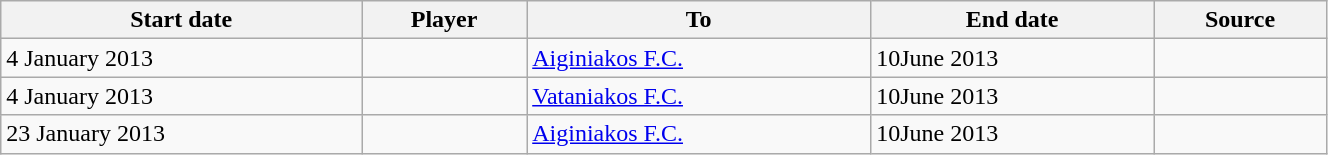<table class="wikitable sortable" style="text-align:center; width:70%; text-align:left;">
<tr>
<th>Start date</th>
<th>Player</th>
<th>To</th>
<th>End date</th>
<th>Source</th>
</tr>
<tr>
<td>4 January 2013</td>
<td> </td>
<td> <a href='#'>Aiginiakos F.C.</a></td>
<td><span>10</span>June 2013</td>
<td style="text-align:center;"></td>
</tr>
<tr>
<td>4 January 2013</td>
<td> </td>
<td> <a href='#'>Vataniakos F.C.</a></td>
<td><span>10</span>June 2013</td>
<td style="text-align:center;"></td>
</tr>
<tr>
<td>23 January 2013</td>
<td> </td>
<td> <a href='#'>Aiginiakos F.C.</a></td>
<td><span>10</span>June 2013</td>
<td style="text-align:center;"></td>
</tr>
</table>
